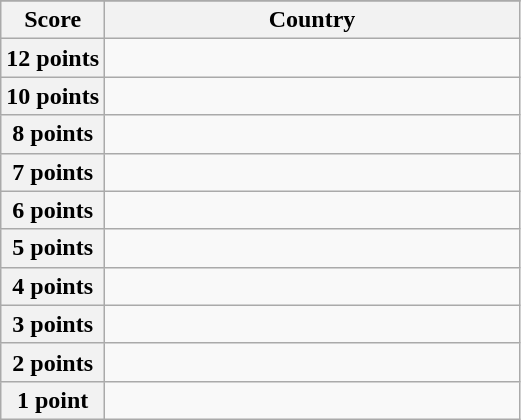<table class="wikitable">
<tr>
</tr>
<tr>
<th scope="col" width="20%">Score</th>
<th scope="col">Country</th>
</tr>
<tr>
<th scope="row">12 points</th>
<td></td>
</tr>
<tr>
<th scope="row">10 points</th>
<td></td>
</tr>
<tr>
<th scope="row">8 points</th>
<td></td>
</tr>
<tr>
<th scope="row">7 points</th>
<td></td>
</tr>
<tr>
<th scope="row">6 points</th>
<td></td>
</tr>
<tr>
<th scope="row">5 points</th>
<td></td>
</tr>
<tr>
<th scope="row">4 points</th>
<td></td>
</tr>
<tr>
<th scope="row">3 points</th>
<td></td>
</tr>
<tr>
<th scope="row">2 points</th>
<td></td>
</tr>
<tr>
<th scope="row">1 point</th>
<td></td>
</tr>
</table>
